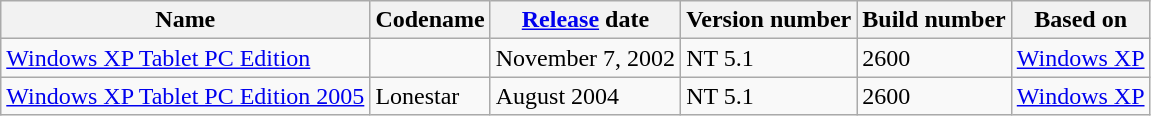<table class="wikitable sortable">
<tr>
<th>Name</th>
<th>Codename</th>
<th><a href='#'>Release</a> date</th>
<th>Version number</th>
<th>Build number</th>
<th>Based on</th>
</tr>
<tr>
<td><a href='#'>Windows XP Tablet PC Edition</a></td>
<td></td>
<td>November 7, 2002</td>
<td>NT 5.1</td>
<td>2600</td>
<td><a href='#'>Windows XP</a></td>
</tr>
<tr>
<td><a href='#'>Windows XP Tablet PC Edition 2005</a></td>
<td>Lonestar</td>
<td>August 2004</td>
<td>NT 5.1</td>
<td>2600</td>
<td><a href='#'>Windows XP</a></td>
</tr>
</table>
